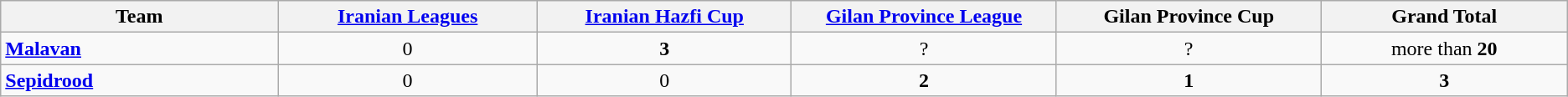<table class="wikitable sortable">
<tr>
<th width=2% class="sortable">Team</th>
<th width=2% class="sortable"><a href='#'>Iranian Leagues</a></th>
<th width=2% class="sortable"><a href='#'>Iranian Hazfi Cup</a></th>
<th width=2% class="sortable"><a href='#'>Gilan Province League</a></th>
<th width=2% class="sortable">Gilan Province Cup</th>
<th width=2% class="sortable">Grand Total</th>
</tr>
<tr>
<td><strong><a href='#'>Malavan</a></strong></td>
<td align=center>0</td>
<td align="center"><strong>3</strong></td>
<td align=center>?</td>
<td align="center">?</td>
<td align="center">more than <strong>20</strong></td>
</tr>
<tr>
<td><strong><a href='#'>Sepidrood</a></strong></td>
<td align=center>0</td>
<td align="center">0</td>
<td align=center><strong>2</strong></td>
<td align="center"><strong>1</strong></td>
<td align="center"><strong>3</strong></td>
</tr>
</table>
